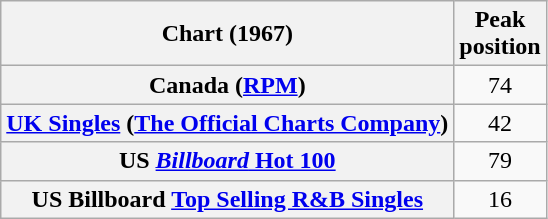<table class="wikitable plainrowheaders sortable">
<tr>
<th scope="col">Chart (1967)</th>
<th scope="col">Peak<br>position</th>
</tr>
<tr>
<th scope="row">Canada (<a href='#'>RPM</a>)</th>
<td align="center">74</td>
</tr>
<tr>
<th scope="row"><a href='#'>UK Singles</a> (<a href='#'>The Official Charts Company</a>)</th>
<td align="center">42</td>
</tr>
<tr>
<th scope="row">US <a href='#'><em>Billboard</em> Hot 100</a></th>
<td align="center">79</td>
</tr>
<tr>
<th scope="row">US Billboard <a href='#'>Top Selling R&B Singles</a></th>
<td align="center">16</td>
</tr>
</table>
